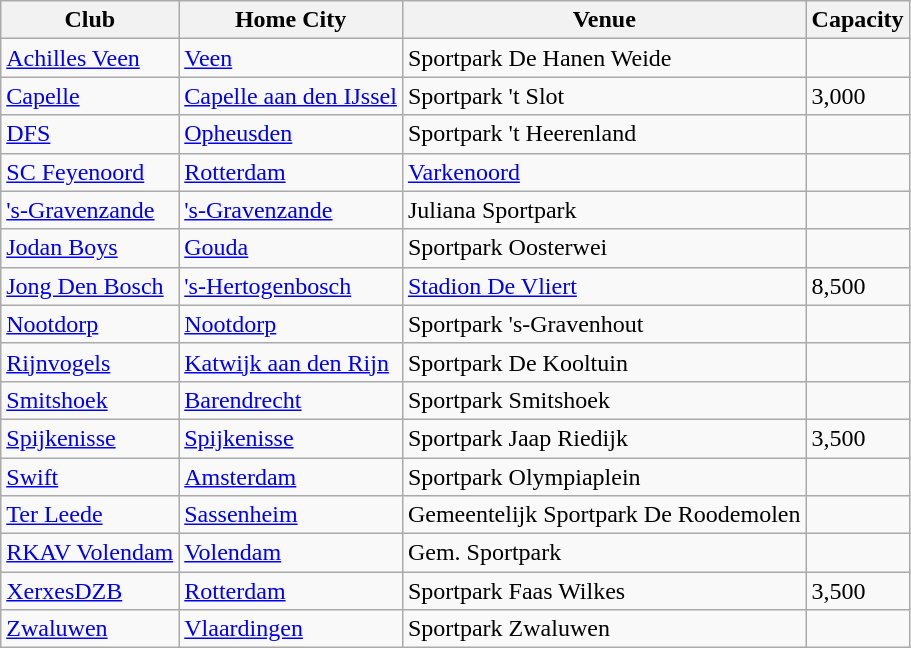<table class="wikitable sortable">
<tr>
<th>Club</th>
<th>Home City</th>
<th>Venue</th>
<th>Capacity</th>
</tr>
<tr>
<td><a href='#'>Achilles Veen</a></td>
<td><a href='#'>Veen</a></td>
<td>Sportpark De Hanen Weide</td>
<td></td>
</tr>
<tr>
<td><a href='#'>Capelle</a></td>
<td><a href='#'>Capelle aan den IJssel</a></td>
<td>Sportpark 't Slot</td>
<td>3,000</td>
</tr>
<tr>
<td><a href='#'>DFS</a></td>
<td><a href='#'>Opheusden</a></td>
<td>Sportpark 't Heerenland</td>
<td></td>
</tr>
<tr>
<td><a href='#'>SC Feyenoord</a></td>
<td><a href='#'>Rotterdam</a></td>
<td><a href='#'>Varkenoord</a></td>
<td></td>
</tr>
<tr>
<td><a href='#'>'s-Gravenzande</a></td>
<td><a href='#'>'s-Gravenzande</a></td>
<td>Juliana Sportpark</td>
<td></td>
</tr>
<tr>
<td><a href='#'>Jodan Boys</a></td>
<td><a href='#'>Gouda</a></td>
<td>Sportpark Oosterwei</td>
<td></td>
</tr>
<tr>
<td><a href='#'>Jong Den Bosch</a></td>
<td><a href='#'>'s-Hertogenbosch</a></td>
<td><a href='#'>Stadion De Vliert</a></td>
<td>8,500</td>
</tr>
<tr>
<td><a href='#'>Nootdorp</a></td>
<td><a href='#'>Nootdorp</a></td>
<td>Sportpark 's-Gravenhout</td>
<td></td>
</tr>
<tr>
<td><a href='#'>Rijnvogels</a></td>
<td><a href='#'>Katwijk aan den Rijn</a></td>
<td>Sportpark De Kooltuin</td>
<td></td>
</tr>
<tr>
<td><a href='#'>Smitshoek</a></td>
<td><a href='#'>Barendrecht</a></td>
<td>Sportpark Smitshoek</td>
<td></td>
</tr>
<tr>
<td><a href='#'>Spijkenisse</a></td>
<td><a href='#'>Spijkenisse</a></td>
<td>Sportpark Jaap Riedijk</td>
<td>3,500</td>
</tr>
<tr>
<td><a href='#'>Swift</a></td>
<td><a href='#'>Amsterdam</a></td>
<td>Sportpark Olympiaplein</td>
<td></td>
</tr>
<tr>
<td><a href='#'>Ter Leede</a></td>
<td><a href='#'>Sassenheim</a></td>
<td>Gemeentelijk Sportpark De Roodemolen</td>
<td></td>
</tr>
<tr>
<td><a href='#'>RKAV Volendam</a></td>
<td><a href='#'>Volendam</a></td>
<td>Gem. Sportpark</td>
<td></td>
</tr>
<tr>
<td><a href='#'>XerxesDZB</a></td>
<td><a href='#'>Rotterdam</a></td>
<td>Sportpark Faas Wilkes</td>
<td>3,500</td>
</tr>
<tr>
<td><a href='#'>Zwaluwen</a></td>
<td><a href='#'>Vlaardingen</a></td>
<td>Sportpark Zwaluwen</td>
<td></td>
</tr>
</table>
